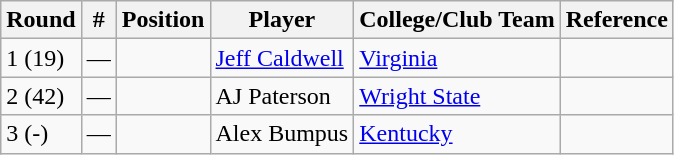<table class="wikitable">
<tr>
<th>Round</th>
<th>#</th>
<th>Position</th>
<th>Player</th>
<th>College/Club Team</th>
<th>Reference</th>
</tr>
<tr>
<td>1 (19)</td>
<td>—</td>
<td></td>
<td> <a href='#'>Jeff Caldwell</a></td>
<td><a href='#'>Virginia</a></td>
<td></td>
</tr>
<tr>
<td>2 (42)</td>
<td>—</td>
<td></td>
<td> AJ Paterson</td>
<td><a href='#'>Wright State</a></td>
<td></td>
</tr>
<tr>
<td>3 (-)</td>
<td>—</td>
<td></td>
<td> Alex Bumpus</td>
<td><a href='#'>Kentucky</a></td>
<td></td>
</tr>
</table>
